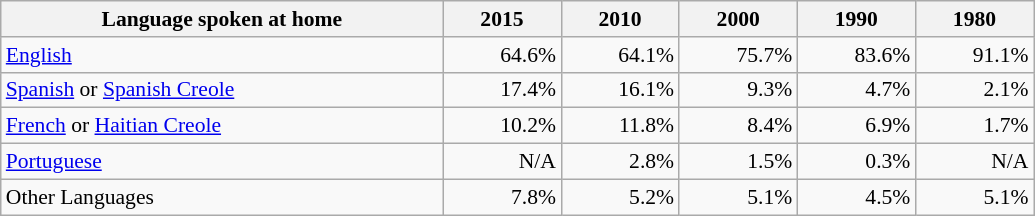<table class="wikitable" style="font-size: 90%; text-align: right;">
<tr>
<th style="width: 20em;">Language spoken at home</th>
<th style="width: 5em;">2015</th>
<th style="width: 5em;">2010</th>
<th style="width: 5em;">2000</th>
<th style="width: 5em;">1990</th>
<th style="width: 5em;">1980</th>
</tr>
<tr>
<td style="text-align:left"><a href='#'>English</a></td>
<td>64.6%</td>
<td>64.1%</td>
<td>75.7%</td>
<td>83.6%</td>
<td>91.1%</td>
</tr>
<tr>
<td style="text-align:left"><a href='#'>Spanish</a> or <a href='#'>Spanish Creole</a></td>
<td>17.4%</td>
<td>16.1%</td>
<td>9.3%</td>
<td>4.7%</td>
<td>2.1%</td>
</tr>
<tr>
<td style="text-align:left"><a href='#'>French</a> or <a href='#'>Haitian Creole</a></td>
<td>10.2%</td>
<td>11.8%</td>
<td>8.4%</td>
<td>6.9%</td>
<td>1.7%</td>
</tr>
<tr>
<td style="text-align:left"><a href='#'>Portuguese</a></td>
<td>N/A</td>
<td>2.8%</td>
<td>1.5%</td>
<td>0.3%</td>
<td>N/A</td>
</tr>
<tr>
<td style="text-align:left">Other Languages</td>
<td>7.8%</td>
<td>5.2%</td>
<td>5.1%</td>
<td>4.5%</td>
<td>5.1%</td>
</tr>
</table>
